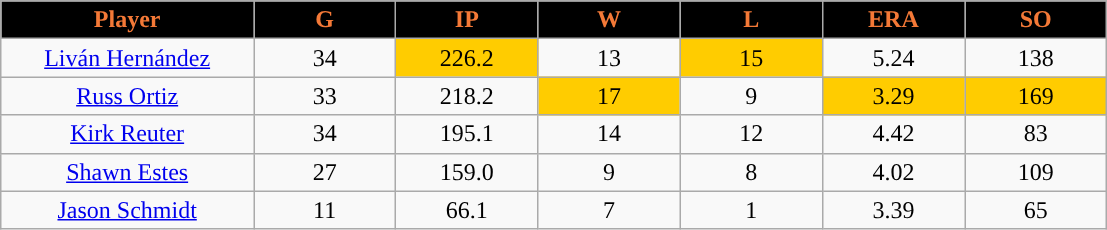<table class="wikitable sortable">
<tr>
<th style="background:black;color:#f47937;" width="16%">Player</th>
<th style="background:black;color:#f47937;" width="9%">G</th>
<th style="background:black;color:#f47937;" width="9%">IP</th>
<th style="background:black;color:#f47937;" width="9%">W</th>
<th style="background:black;color:#f47937;" width="9%">L</th>
<th style="background:black;color:#f47937;" width="9%">ERA</th>
<th style="background:black;color:#f47937;" width="9%">SO</th>
</tr>
<tr align=center>
<td><a href='#'>Liván Hernández</a></td>
<td>34</td>
<td bgcolor="#FFCC00">226.2</td>
<td>13</td>
<td bgcolor="#FFCC00">15</td>
<td>5.24</td>
<td>138</td>
</tr>
<tr align=center>
<td><a href='#'>Russ Ortiz</a></td>
<td>33</td>
<td>218.2</td>
<td bgcolor="#FFCC00">17</td>
<td>9</td>
<td bgcolor="#FFCC00">3.29</td>
<td bgcolor="#FFCC00">169</td>
</tr>
<tr align=center>
<td><a href='#'>Kirk Reuter</a></td>
<td>34</td>
<td>195.1</td>
<td>14</td>
<td>12</td>
<td>4.42</td>
<td>83</td>
</tr>
<tr align=center>
<td><a href='#'>Shawn Estes</a></td>
<td>27</td>
<td>159.0</td>
<td>9</td>
<td>8</td>
<td>4.02</td>
<td>109</td>
</tr>
<tr align=center>
<td><a href='#'>Jason Schmidt</a></td>
<td>11</td>
<td>66.1</td>
<td>7</td>
<td>1</td>
<td>3.39</td>
<td>65</td>
</tr>
</table>
